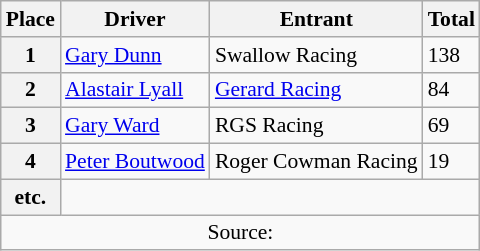<table class="wikitable" style="font-size: 90%;">
<tr>
<th>Place</th>
<th>Driver</th>
<th>Entrant</th>
<th>Total</th>
</tr>
<tr>
<th>1</th>
<td> <a href='#'>Gary Dunn</a></td>
<td>Swallow Racing</td>
<td>138</td>
</tr>
<tr>
<th>2</th>
<td> <a href='#'>Alastair Lyall</a></td>
<td><a href='#'>Gerard Racing</a></td>
<td>84</td>
</tr>
<tr>
<th>3</th>
<td> <a href='#'>Gary Ward</a></td>
<td>RGS Racing</td>
<td>69</td>
</tr>
<tr>
<th>4</th>
<td> <a href='#'>Peter Boutwood</a></td>
<td>Roger Cowman Racing</td>
<td>19</td>
</tr>
<tr>
<th>etc.</th>
</tr>
<tr>
<td colspan=4 align=center>Source:</td>
</tr>
</table>
